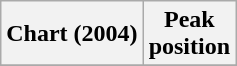<table class="wikitable unsortable plainrowheaders" style="text-align:center">
<tr>
<th scope="col">Chart (2004)</th>
<th scope="col">Peak<br> position</th>
</tr>
<tr>
</tr>
</table>
